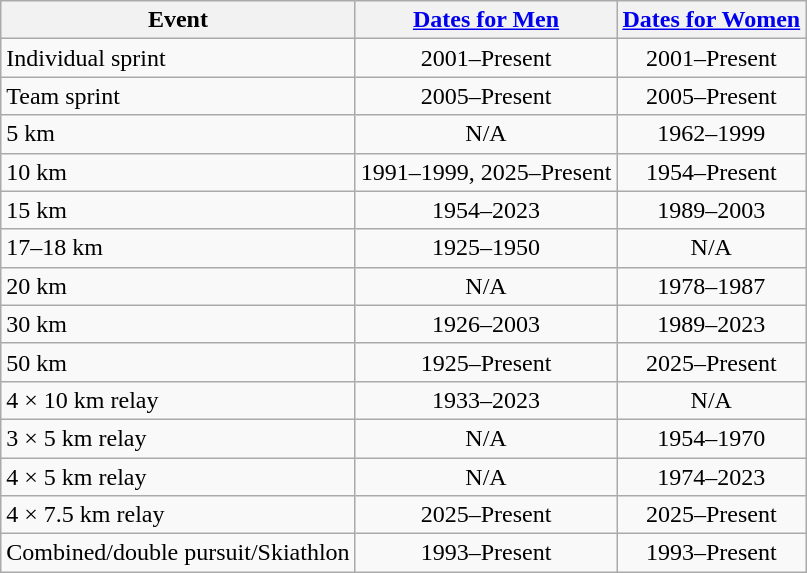<table class="wikitable">
<tr>
<th>Event</th>
<th><a href='#'>Dates for Men</a></th>
<th><a href='#'>Dates for Women</a></th>
</tr>
<tr>
<td>Individual sprint</td>
<td style="text-align:center;">2001–Present</td>
<td style="text-align:center;">2001–Present</td>
</tr>
<tr>
<td>Team sprint</td>
<td style="text-align:center;">2005–Present</td>
<td style="text-align:center;">2005–Present</td>
</tr>
<tr>
<td>5 km</td>
<td style="text-align:center;">N/A</td>
<td style="text-align:center;">1962–1999</td>
</tr>
<tr>
<td>10 km</td>
<td style="text-align:center;">1991–1999, 2025–Present</td>
<td style="text-align:center;">1954–Present</td>
</tr>
<tr>
<td>15 km</td>
<td style="text-align:center;">1954–2023</td>
<td style="text-align:center;">1989–2003</td>
</tr>
<tr>
<td>17–18 km</td>
<td style="text-align:center;">1925–1950</td>
<td style="text-align:center;">N/A</td>
</tr>
<tr>
<td>20 km</td>
<td style="text-align:center;">N/A</td>
<td style="text-align:center;">1978–1987</td>
</tr>
<tr>
<td>30 km</td>
<td style="text-align:center;">1926–2003</td>
<td style="text-align:center;">1989–2023</td>
</tr>
<tr>
<td>50 km</td>
<td style="text-align:center;">1925–Present</td>
<td style="text-align:center;">2025–Present</td>
</tr>
<tr>
<td>4 × 10 km relay</td>
<td style="text-align:center;">1933–2023</td>
<td style="text-align:center;">N/A</td>
</tr>
<tr>
<td>3  × 5 km relay</td>
<td style="text-align:center;">N/A</td>
<td style="text-align:center;">1954–1970</td>
</tr>
<tr>
<td>4 × 5 km relay</td>
<td style="text-align:center;">N/A</td>
<td style="text-align:center;">1974–2023</td>
</tr>
<tr>
<td>4 × 7.5 km relay</td>
<td style="text-align:center;">2025–Present</td>
<td style="text-align:center;">2025–Present</td>
</tr>
<tr>
<td>Combined/double pursuit/Skiathlon</td>
<td style="text-align:center;">1993–Present</td>
<td style="text-align:center;">1993–Present</td>
</tr>
</table>
